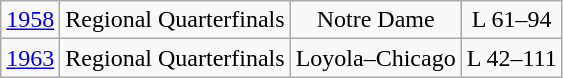<table class="wikitable">
<tr align="center">
<td><a href='#'>1958</a></td>
<td>Regional Quarterfinals</td>
<td>Notre Dame</td>
<td>L 61–94</td>
</tr>
<tr align="center">
<td><a href='#'>1963</a></td>
<td>Regional Quarterfinals</td>
<td>Loyola–Chicago</td>
<td>L 42–111</td>
</tr>
</table>
